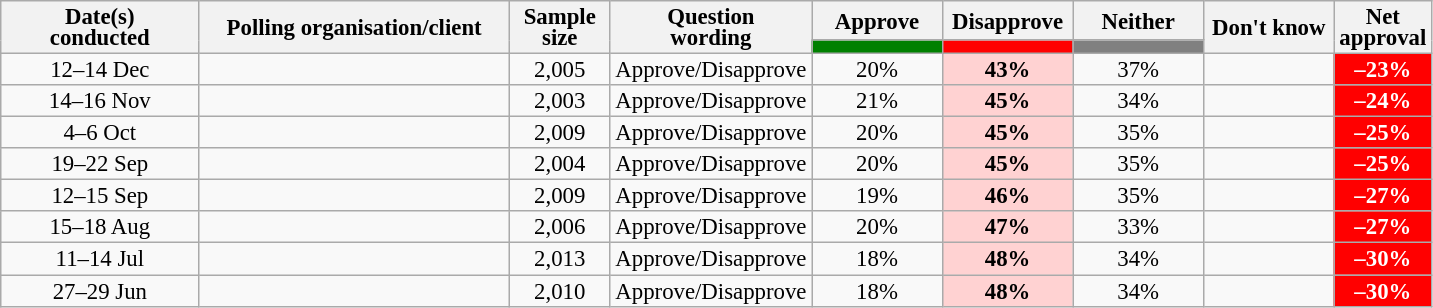<table class="wikitable collapsible sortable" style="text-align:center;font-size:95%;line-height:14px;">
<tr>
<th style="width:125px;" rowspan="2">Date(s)<br>conducted</th>
<th style="width:200px;" rowspan="2">Polling organisation/client</th>
<th style="width:60px;" rowspan="2">Sample size</th>
<th style="width:120px;" rowspan="2">Question<br>wording</th>
<th class="unsortable" style="width:80px;">Approve</th>
<th class="unsortable" style="width: 80px;">Disapprove</th>
<th class="unsortable" style="width:80px;">Neither</th>
<th class="unsortable" style="width:80px;" rowspan="2">Don't know</th>
<th class="unsortable" style="width:20px;" rowspan="2">Net approval</th>
</tr>
<tr>
<th class="unsortable" style="color:inherit;background:green;width:60px;"></th>
<th class="unsortable" style="color:inherit;background:red;width:60px;"></th>
<th class="unsortable" style="color:inherit;background:grey;width:60px;"></th>
</tr>
<tr>
<td>12–14 Dec</td>
<td> </td>
<td>2,005</td>
<td>Approve/Disapprove</td>
<td>20%</td>
<td style="background:#FFD2D2"><strong>43%</strong></td>
<td>37%</td>
<td></td>
<td style="background:red;color:white;"><strong>–23%</strong></td>
</tr>
<tr>
<td>14–16 Nov</td>
<td></td>
<td>2,003</td>
<td>Approve/Disapprove</td>
<td>21%</td>
<td style="background:#FFD2D2"><strong>45%</strong></td>
<td>34%</td>
<td></td>
<td style="background:red;color:white;"><strong>–24%</strong></td>
</tr>
<tr>
<td>4–6 Oct</td>
<td></td>
<td>2,009</td>
<td>Approve/Disapprove</td>
<td>20%</td>
<td style="background:#FFD2D2"><strong>45%</strong></td>
<td>35%</td>
<td></td>
<td style="background:red;color:white;"><strong>–25%</strong></td>
</tr>
<tr>
<td>19–22 Sep</td>
<td></td>
<td>2,004</td>
<td>Approve/Disapprove</td>
<td>20%</td>
<td style="background:#FFD2D2"><strong>45%</strong></td>
<td>35%</td>
<td></td>
<td style="background:red;color:white;"><strong>–25%</strong></td>
</tr>
<tr>
<td>12–15 Sep</td>
<td></td>
<td>2,009</td>
<td>Approve/Disapprove</td>
<td>19%</td>
<td style="background:#FFD2D2"><strong>46%</strong></td>
<td>35%</td>
<td></td>
<td style="background:red;color:white;"><strong>–27%</strong></td>
</tr>
<tr>
<td>15–18 Aug</td>
<td></td>
<td>2,006</td>
<td>Approve/Disapprove</td>
<td>20%</td>
<td style="background:#FFD2D2"><strong>47%</strong></td>
<td>33%</td>
<td></td>
<td style="background:red;color:white;"><strong>–27%</strong></td>
</tr>
<tr>
<td>11–14 Jul</td>
<td></td>
<td>2,013</td>
<td>Approve/Disapprove</td>
<td>18%</td>
<td style="background:#FFD2D2"><strong>48%</strong></td>
<td>34%</td>
<td></td>
<td style="background:red;color:white;"><strong>–30%</strong></td>
</tr>
<tr>
<td>27–29 Jun</td>
<td></td>
<td>2,010</td>
<td>Approve/Disapprove</td>
<td>18%</td>
<td style="background:#FFD2D2"><strong>48%</strong></td>
<td>34%</td>
<td></td>
<td style="background:red;color:white;"><strong>–30%</strong></td>
</tr>
</table>
